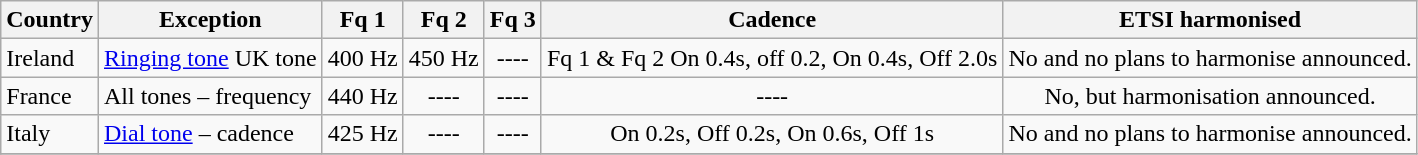<table class="wikitable">
<tr>
<th>Country</th>
<th>Exception</th>
<th>Fq 1</th>
<th>Fq 2</th>
<th>Fq 3</th>
<th>Cadence</th>
<th>ETSI harmonised</th>
</tr>
<tr>
<td>Ireland</td>
<td><a href='#'>Ringing tone</a> UK tone</td>
<td align=center>400 Hz</td>
<td align=center>450 Hz</td>
<td align=center>----</td>
<td align=center>Fq 1 & Fq 2 On 0.4s, off 0.2, On 0.4s, Off 2.0s</td>
<td align=center>No and no plans to harmonise announced.</td>
</tr>
<tr>
<td>France</td>
<td>All tones – frequency</td>
<td align=center>440 Hz</td>
<td align=center>----</td>
<td align=center>----</td>
<td align=center>----</td>
<td align=center>No, but harmonisation announced.</td>
</tr>
<tr>
<td>Italy</td>
<td><a href='#'>Dial tone</a> – cadence</td>
<td align=center>425 Hz</td>
<td align=center>----</td>
<td align=center>----</td>
<td align=center>On 0.2s, Off 0.2s, On 0.6s, Off 1s</td>
<td align=center>No and no plans to harmonise announced.</td>
</tr>
<tr>
</tr>
</table>
